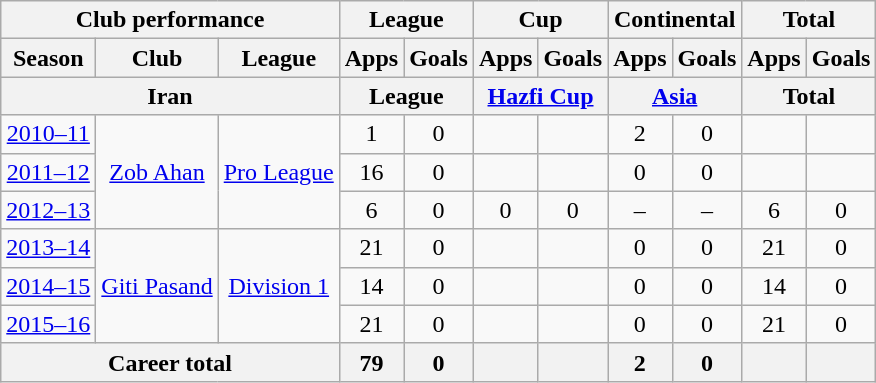<table class="wikitable" style="text-align:center">
<tr>
<th colspan=3>Club performance</th>
<th colspan=2>League</th>
<th colspan=2>Cup</th>
<th colspan=2>Continental</th>
<th colspan=2>Total</th>
</tr>
<tr>
<th>Season</th>
<th>Club</th>
<th>League</th>
<th>Apps</th>
<th>Goals</th>
<th>Apps</th>
<th>Goals</th>
<th>Apps</th>
<th>Goals</th>
<th>Apps</th>
<th>Goals</th>
</tr>
<tr>
<th colspan=3>Iran</th>
<th colspan=2>League</th>
<th colspan=2><a href='#'>Hazfi Cup</a></th>
<th colspan=2><a href='#'>Asia</a></th>
<th colspan=2>Total</th>
</tr>
<tr>
<td><a href='#'>2010–11</a></td>
<td rowspan="3"><a href='#'>Zob Ahan</a></td>
<td rowspan="3"><a href='#'>Pro League</a></td>
<td>1</td>
<td>0</td>
<td></td>
<td></td>
<td>2</td>
<td>0</td>
<td></td>
<td></td>
</tr>
<tr>
<td><a href='#'>2011–12</a></td>
<td>16</td>
<td>0</td>
<td></td>
<td></td>
<td>0</td>
<td>0</td>
<td></td>
<td></td>
</tr>
<tr>
<td><a href='#'>2012–13</a></td>
<td>6</td>
<td>0</td>
<td>0</td>
<td>0</td>
<td>–</td>
<td>–</td>
<td>6</td>
<td>0</td>
</tr>
<tr>
<td><a href='#'>2013–14</a></td>
<td rowspan="3"><a href='#'>Giti Pasand</a></td>
<td rowspan="3"><a href='#'>Division 1</a></td>
<td>21</td>
<td>0</td>
<td></td>
<td></td>
<td>0</td>
<td>0</td>
<td>21</td>
<td>0</td>
</tr>
<tr>
<td><a href='#'>2014–15</a></td>
<td>14</td>
<td>0</td>
<td></td>
<td></td>
<td>0</td>
<td>0</td>
<td>14</td>
<td>0</td>
</tr>
<tr>
<td><a href='#'>2015–16</a></td>
<td>21</td>
<td>0</td>
<td></td>
<td></td>
<td>0</td>
<td>0</td>
<td>21</td>
<td>0</td>
</tr>
<tr>
<th colspan=3>Career total</th>
<th>79</th>
<th>0</th>
<th></th>
<th></th>
<th>2</th>
<th>0</th>
<th></th>
<th></th>
</tr>
</table>
